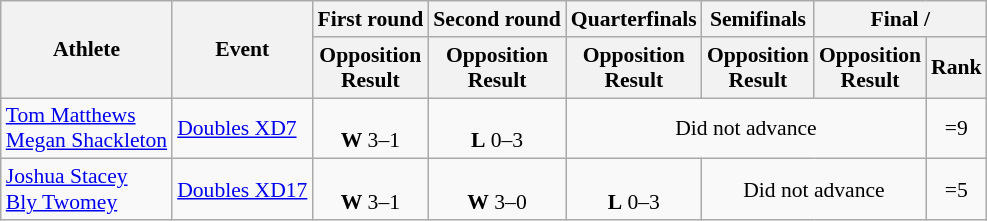<table class=wikitable style="font-size:90%">
<tr style="text-align:center">
<th rowspan="2">Athlete</th>
<th rowspan="2">Event</th>
<th>First round</th>
<th>Second round</th>
<th>Quarterfinals</th>
<th>Semifinals</th>
<th colspan="2">Final / </th>
</tr>
<tr>
<th>Opposition<br>Result</th>
<th>Opposition<br>Result</th>
<th>Opposition<br>Result</th>
<th>Opposition<br>Result</th>
<th>Opposition<br>Result</th>
<th>Rank</th>
</tr>
<tr align=center>
<td style="text-align:left"><a href='#'>Tom Matthews</a><br><a href='#'>Megan Shackleton</a></td>
<td style="text-align:left"><a href='#'>Doubles XD7</a></td>
<td><br><strong>W</strong> 3–1</td>
<td><br><strong>L</strong> 0–3</td>
<td colspan="3">Did not advance</td>
<td>=9</td>
</tr>
<tr style="text-align:center">
<td style="text-align:left"><a href='#'>Joshua Stacey</a><br><a href='#'>Bly Twomey</a></td>
<td><a href='#'>Doubles XD17</a></td>
<td><br><strong>W</strong> 3–1</td>
<td><br><strong>W</strong> 3–0</td>
<td><br><strong>L</strong> 0–3</td>
<td colspan="2">Did not advance</td>
<td>=5</td>
</tr>
</table>
